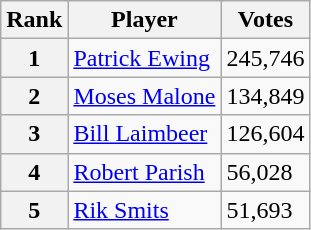<table class="wikitable">
<tr>
<th>Rank</th>
<th>Player</th>
<th>Votes</th>
</tr>
<tr>
<th>1</th>
<td><a href='#'>Patrick Ewing</a></td>
<td>245,746</td>
</tr>
<tr>
<th>2</th>
<td><a href='#'>Moses Malone</a></td>
<td>134,849</td>
</tr>
<tr>
<th>3</th>
<td><a href='#'>Bill Laimbeer</a></td>
<td>126,604</td>
</tr>
<tr>
<th>4</th>
<td><a href='#'>Robert Parish</a></td>
<td>56,028</td>
</tr>
<tr>
<th>5</th>
<td><a href='#'>Rik Smits</a></td>
<td>51,693</td>
</tr>
</table>
